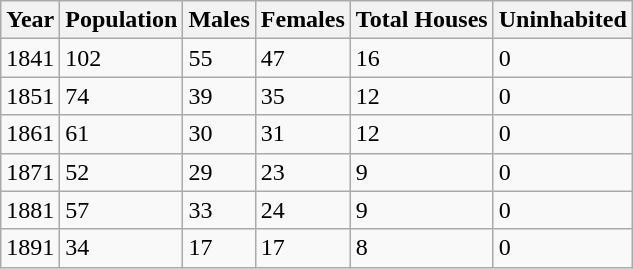<table class="wikitable">
<tr>
<th>Year</th>
<th>Population</th>
<th>Males</th>
<th>Females</th>
<th>Total Houses</th>
<th>Uninhabited</th>
</tr>
<tr>
<td>1841</td>
<td>102</td>
<td>55</td>
<td>47</td>
<td>16</td>
<td>0</td>
</tr>
<tr>
<td>1851</td>
<td>74</td>
<td>39</td>
<td>35</td>
<td>12</td>
<td>0</td>
</tr>
<tr>
<td>1861</td>
<td>61</td>
<td>30</td>
<td>31</td>
<td>12</td>
<td>0</td>
</tr>
<tr>
<td>1871</td>
<td>52</td>
<td>29</td>
<td>23</td>
<td>9</td>
<td>0</td>
</tr>
<tr>
<td>1881</td>
<td>57</td>
<td>33</td>
<td>24</td>
<td>9</td>
<td>0</td>
</tr>
<tr>
<td>1891</td>
<td>34</td>
<td>17</td>
<td>17</td>
<td>8</td>
<td>0</td>
</tr>
</table>
